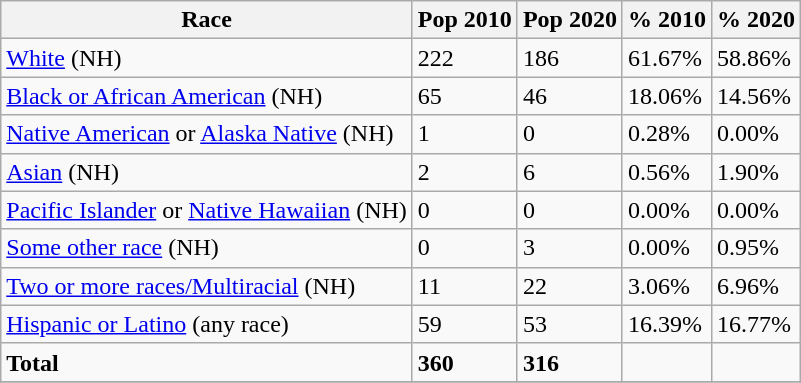<table class="wikitable">
<tr>
<th>Race</th>
<th>Pop 2010</th>
<th>Pop 2020</th>
<th>% 2010</th>
<th>% 2020</th>
</tr>
<tr>
<td><a href='#'>White</a> (NH)</td>
<td>222</td>
<td>186</td>
<td>61.67%</td>
<td>58.86%</td>
</tr>
<tr>
<td><a href='#'>Black or African American</a> (NH)</td>
<td>65</td>
<td>46</td>
<td>18.06%</td>
<td>14.56%</td>
</tr>
<tr>
<td><a href='#'>Native American</a> or <a href='#'>Alaska Native</a> (NH)</td>
<td>1</td>
<td>0</td>
<td>0.28%</td>
<td>0.00%</td>
</tr>
<tr>
<td><a href='#'>Asian</a> (NH)</td>
<td>2</td>
<td>6</td>
<td>0.56%</td>
<td>1.90%</td>
</tr>
<tr>
<td><a href='#'>Pacific Islander</a> or <a href='#'>Native Hawaiian</a> (NH)</td>
<td>0</td>
<td>0</td>
<td>0.00%</td>
<td>0.00%</td>
</tr>
<tr>
<td><a href='#'>Some other race</a> (NH)</td>
<td>0</td>
<td>3</td>
<td>0.00%</td>
<td>0.95%</td>
</tr>
<tr>
<td><a href='#'>Two or more races/Multiracial</a> (NH)</td>
<td>11</td>
<td>22</td>
<td>3.06%</td>
<td>6.96%</td>
</tr>
<tr>
<td><a href='#'>Hispanic or Latino</a> (any race)</td>
<td>59</td>
<td>53</td>
<td>16.39%</td>
<td>16.77%</td>
</tr>
<tr>
<td><strong>Total</strong></td>
<td><strong>360</strong></td>
<td><strong>316</strong></td>
<td></td>
<td></td>
</tr>
<tr>
</tr>
</table>
